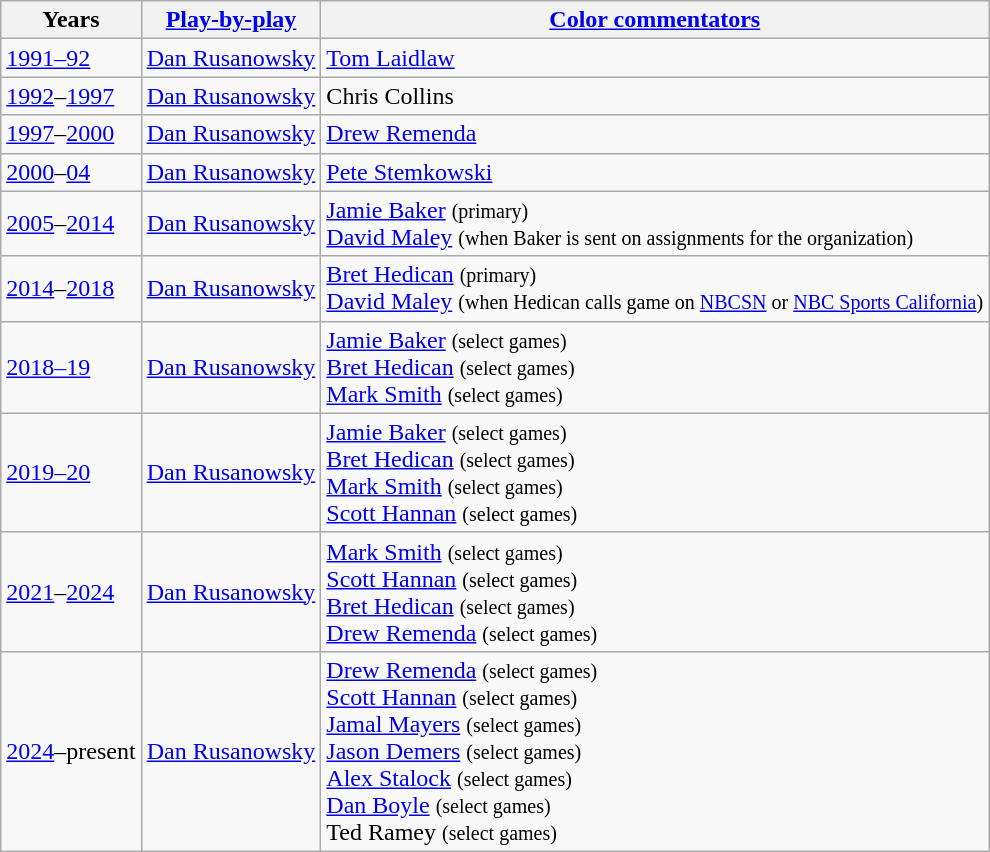<table class="wikitable">
<tr>
<th>Years</th>
<th><a href='#'>Play-by-play</a></th>
<th><a href='#'>Color commentators</a></th>
</tr>
<tr>
<td><a href='#'>1991–92</a></td>
<td><a href='#'>Dan Rusanowsky</a></td>
<td><a href='#'>Tom Laidlaw</a></td>
</tr>
<tr>
<td><a href='#'>1992</a>–<a href='#'>1997</a></td>
<td><a href='#'>Dan Rusanowsky</a></td>
<td>Chris Collins</td>
</tr>
<tr>
<td><a href='#'>1997</a>–<a href='#'>2000</a></td>
<td><a href='#'>Dan Rusanowsky</a></td>
<td><a href='#'>Drew Remenda</a></td>
</tr>
<tr>
<td><a href='#'>2000</a>–<a href='#'>04</a></td>
<td><a href='#'>Dan Rusanowsky</a></td>
<td><a href='#'>Pete Stemkowski</a></td>
</tr>
<tr>
<td><a href='#'>2005</a>–<a href='#'>2014</a></td>
<td><a href='#'>Dan Rusanowsky</a></td>
<td><a href='#'>Jamie Baker</a> <small>(primary)</small><br><a href='#'>David Maley</a> <small>(when Baker is sent on assignments for the organization)</small></td>
</tr>
<tr>
<td><a href='#'>2014</a>–<a href='#'>2018</a></td>
<td><a href='#'>Dan Rusanowsky</a></td>
<td><a href='#'>Bret Hedican</a> <small>(primary)</small><br><a href='#'>David Maley</a> <small>(when Hedican calls game on <a href='#'>NBCSN</a> or <a href='#'>NBC Sports California</a>)</small></td>
</tr>
<tr>
<td><a href='#'>2018–19</a></td>
<td><a href='#'>Dan Rusanowsky</a></td>
<td><a href='#'>Jamie Baker</a> <small>(select games)</small><br><a href='#'>Bret Hedican</a> <small>(select games)</small><br><a href='#'>Mark Smith</a> <small>(select games)</small></td>
</tr>
<tr>
<td><a href='#'>2019–20</a></td>
<td><a href='#'>Dan Rusanowsky</a></td>
<td><a href='#'>Jamie Baker</a> <small>(select games)</small><br><a href='#'>Bret Hedican</a> <small>(select games)</small><br><a href='#'>Mark Smith</a> <small>(select games)</small><br><a href='#'>Scott Hannan</a> <small>(select games)</small></td>
</tr>
<tr>
<td><a href='#'>2021</a>–<a href='#'>2024</a></td>
<td><a href='#'>Dan Rusanowsky</a></td>
<td><a href='#'>Mark Smith</a> <small>(select games)</small><br><a href='#'>Scott Hannan</a> <small>(select games)</small><br><a href='#'>Bret Hedican</a> <small>(select games)</small><br><a href='#'>Drew Remenda</a> <small>(select games)</small></td>
</tr>
<tr>
<td><a href='#'>2024</a>–present</td>
<td><a href='#'>Dan Rusanowsky</a></td>
<td><a href='#'>Drew Remenda</a> <small>(select games)</small><br><a href='#'>Scott Hannan</a> <small>(select games)</small><br><a href='#'>Jamal Mayers</a> <small>(select games)</small><br><a href='#'>Jason Demers</a> <small>(select games)</small><br><a href='#'>Alex Stalock</a> <small>(select games)</small><br><a href='#'>Dan Boyle</a> <small>(select games)</small><br>Ted Ramey <small>(select games)</small></td>
</tr>
</table>
